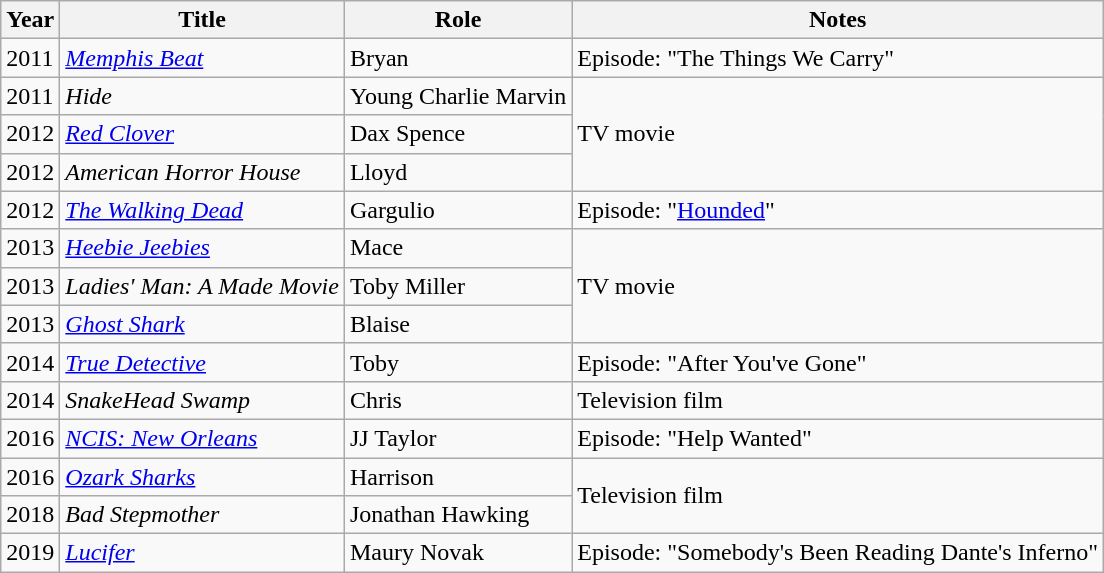<table class="wikitable sortable">
<tr>
<th>Year</th>
<th>Title</th>
<th>Role</th>
<th>Notes</th>
</tr>
<tr>
<td>2011</td>
<td><em><a href='#'>Memphis Beat</a></em></td>
<td>Bryan</td>
<td>Episode: "The Things We Carry"</td>
</tr>
<tr>
<td>2011</td>
<td><em>Hide</em></td>
<td>Young Charlie Marvin</td>
<td rowspan="3">TV movie</td>
</tr>
<tr>
<td>2012</td>
<td><a href='#'><em>Red Clover</em></a></td>
<td>Dax Spence</td>
</tr>
<tr>
<td>2012</td>
<td><em>American Horror House</em></td>
<td>Lloyd</td>
</tr>
<tr>
<td>2012</td>
<td><a href='#'><em>The Walking Dead</em></a></td>
<td>Gargulio</td>
<td>Episode: "<a href='#'>Hounded</a>"</td>
</tr>
<tr>
<td>2013</td>
<td><a href='#'><em>Heebie Jeebies</em></a></td>
<td>Mace</td>
<td rowspan="3">TV movie</td>
</tr>
<tr>
<td>2013</td>
<td><em>Ladies' Man: A Made Movie</em></td>
<td>Toby Miller</td>
</tr>
<tr>
<td>2013</td>
<td><em><a href='#'>Ghost Shark</a></em></td>
<td>Blaise</td>
</tr>
<tr>
<td>2014</td>
<td><em><a href='#'>True Detective</a></em></td>
<td>Toby</td>
<td>Episode: "After You've Gone"</td>
</tr>
<tr>
<td>2014</td>
<td><em>SnakeHead Swamp</em></td>
<td>Chris</td>
<td>Television film</td>
</tr>
<tr>
<td>2016</td>
<td><em><a href='#'>NCIS: New Orleans</a></em></td>
<td>JJ Taylor</td>
<td>Episode: "Help Wanted"</td>
</tr>
<tr>
<td>2016</td>
<td><em><a href='#'>Ozark Sharks</a></em></td>
<td>Harrison</td>
<td rowspan="2">Television film</td>
</tr>
<tr>
<td>2018</td>
<td><em>Bad Stepmother</em></td>
<td>Jonathan Hawking</td>
</tr>
<tr>
<td>2019</td>
<td><a href='#'><em>Lucifer</em></a></td>
<td>Maury Novak</td>
<td>Episode: "Somebody's Been Reading Dante's Inferno"</td>
</tr>
</table>
